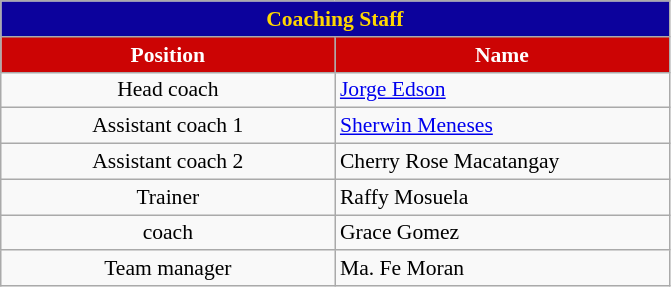<table class="wikitable" style="font-size:90%; text-align:center;">
<tr>
<th colspan="5" style= "background:#0C029C; color:gold; text-align:center"><strong>Coaching Staff</strong></th>
</tr>
<tr>
<th style="width:15em; background:#CC0404; color:white;">Position</th>
<th style="width:15em; background:#CC0404; color:white;">Name</th>
</tr>
<tr>
<td>Head coach</td>
<td align="left"> <a href='#'>Jorge Edson</a></td>
</tr>
<tr>
<td>Assistant coach 1</td>
<td align="left"> <a href='#'>Sherwin Meneses</a></td>
</tr>
<tr>
<td>Assistant coach 2</td>
<td align="left"> Cherry Rose Macatangay</td>
</tr>
<tr>
<td>Trainer</td>
<td align="left"> Raffy Mosuela</td>
</tr>
<tr>
<td> coach</td>
<td align="left"> Grace Gomez</td>
</tr>
<tr>
<td>Team manager</td>
<td align="left"> Ma. Fe Moran</td>
</tr>
</table>
